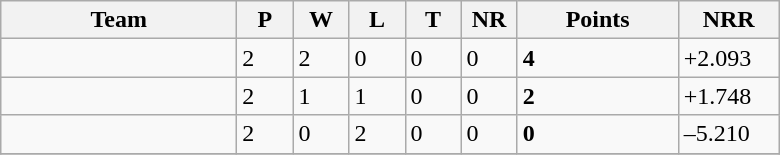<table class="wikitable">
<tr>
<th width=150>Team</th>
<th width=30 abbr="Played">P</th>
<th width=30 abbr="Won">W</th>
<th width=30 abbr="Lost">L</th>
<th width=30 abbr="Tied">T</th>
<th width=30 abbr="No result">NR</th>
<th width=100 abbr="Points">Points</th>
<th width=60 abbr="Net run rate">NRR</th>
</tr>
<tr>
<td align="left"></td>
<td>2</td>
<td>2</td>
<td>0</td>
<td>0</td>
<td>0</td>
<td><strong>4</strong></td>
<td>+2.093</td>
</tr>
<tr>
<td align="left"></td>
<td>2</td>
<td>1</td>
<td>1</td>
<td>0</td>
<td>0</td>
<td><strong>2</strong></td>
<td>+1.748</td>
</tr>
<tr>
<td align="left"></td>
<td>2</td>
<td>0</td>
<td>2</td>
<td>0</td>
<td>0</td>
<td><strong>0</strong></td>
<td>–5.210</td>
</tr>
<tr>
</tr>
</table>
